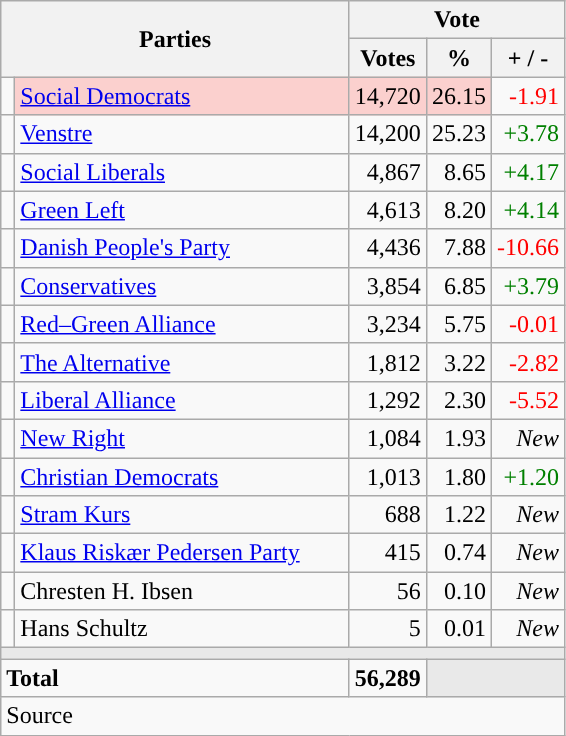<table class="wikitable" style="text-align:right;">
<tr>
<th style="text-align:centre;" rowspan="2" colspan="2" width="225">Parties</th>
<th colspan="3">Vote</th>
</tr>
<tr>
<th width="15">Votes</th>
<th width="15">%</th>
<th width="15">+ / -</th>
</tr>
<tr>
<td width="2" style="color:inherit;background:"></td>
<td bgcolor=#fbd0ce  align="left"><a href='#'>Social Democrats</a></td>
<td bgcolor=#fbd0ce>14,720</td>
<td bgcolor=#fbd0ce>26.15</td>
<td style=color:red;>-1.91</td>
</tr>
<tr>
<td width="2" style="color:inherit;background:"></td>
<td align="left"><a href='#'>Venstre</a></td>
<td>14,200</td>
<td>25.23</td>
<td style=color:green;>+3.78</td>
</tr>
<tr>
<td width="2" style="color:inherit;background:"></td>
<td align="left"><a href='#'>Social Liberals</a></td>
<td>4,867</td>
<td>8.65</td>
<td style=color:green;>+4.17</td>
</tr>
<tr>
<td width="2" style="color:inherit;background:"></td>
<td align="left"><a href='#'>Green Left</a></td>
<td>4,613</td>
<td>8.20</td>
<td style=color:green;>+4.14</td>
</tr>
<tr>
<td width="2" style="color:inherit;background:"></td>
<td align="left"><a href='#'>Danish People's Party</a></td>
<td>4,436</td>
<td>7.88</td>
<td style=color:red;>-10.66</td>
</tr>
<tr>
<td width="2" style="color:inherit;background:"></td>
<td align="left"><a href='#'>Conservatives</a></td>
<td>3,854</td>
<td>6.85</td>
<td style=color:green;>+3.79</td>
</tr>
<tr>
<td width="2" style="color:inherit;background:"></td>
<td align="left"><a href='#'>Red–Green Alliance</a></td>
<td>3,234</td>
<td>5.75</td>
<td style=color:red;>-0.01</td>
</tr>
<tr>
<td width="2" style="color:inherit;background:"></td>
<td align="left"><a href='#'>The Alternative</a></td>
<td>1,812</td>
<td>3.22</td>
<td style=color:red;>-2.82</td>
</tr>
<tr>
<td width="2" style="color:inherit;background:"></td>
<td align="left"><a href='#'>Liberal Alliance</a></td>
<td>1,292</td>
<td>2.30</td>
<td style=color:red;>-5.52</td>
</tr>
<tr>
<td width="2" style="color:inherit;background:"></td>
<td align="left"><a href='#'>New Right</a></td>
<td>1,084</td>
<td>1.93</td>
<td><em>New</em></td>
</tr>
<tr>
<td width="2" style="color:inherit;background:"></td>
<td align="left"><a href='#'>Christian Democrats</a></td>
<td>1,013</td>
<td>1.80</td>
<td style=color:green;>+1.20</td>
</tr>
<tr>
<td width="2" style="color:inherit;background:"></td>
<td align="left"><a href='#'>Stram Kurs</a></td>
<td>688</td>
<td>1.22</td>
<td><em>New</em></td>
</tr>
<tr>
<td width="2" style="color:inherit;background:"></td>
<td align="left"><a href='#'>Klaus Riskær Pedersen Party</a></td>
<td>415</td>
<td>0.74</td>
<td><em>New</em></td>
</tr>
<tr>
<td width="2" style="color:inherit;background:"></td>
<td align="left">Chresten H. Ibsen</td>
<td>56</td>
<td>0.10</td>
<td><em>New</em></td>
</tr>
<tr>
<td width="2" style="color:inherit;background:"></td>
<td align="left">Hans Schultz</td>
<td>5</td>
<td>0.01</td>
<td><em>New</em></td>
</tr>
<tr>
<td colspan="7" bgcolor="#E9E9E9"></td>
</tr>
<tr>
<td align="left" colspan="2"><strong>Total</strong></td>
<td><strong>56,289</strong></td>
<td bgcolor="#E9E9E9" colspan="2"></td>
</tr>
<tr>
<td align="left" colspan="6">Source</td>
</tr>
</table>
